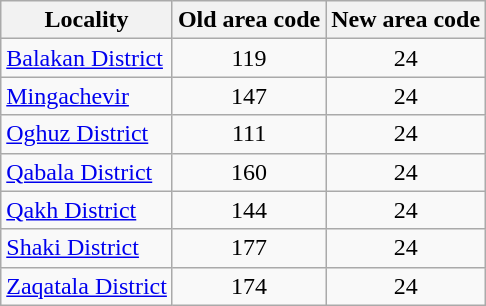<table class="wikitable">
<tr>
<th>Locality</th>
<th>Old area code</th>
<th>New area code</th>
</tr>
<tr>
<td><a href='#'>Balakan District</a></td>
<td align="center">119</td>
<td align="center">24</td>
</tr>
<tr>
<td><a href='#'>Mingachevir</a></td>
<td align="center">147</td>
<td align="center">24</td>
</tr>
<tr>
<td><a href='#'>Oghuz District</a></td>
<td align="center">111</td>
<td align="center">24</td>
</tr>
<tr>
<td><a href='#'>Qabala District</a></td>
<td align="center">160</td>
<td align="center">24</td>
</tr>
<tr>
<td><a href='#'>Qakh District</a></td>
<td align="center">144</td>
<td align="center">24</td>
</tr>
<tr>
<td><a href='#'>Shaki District</a></td>
<td align="center">177</td>
<td align="center">24</td>
</tr>
<tr>
<td><a href='#'>Zaqatala District</a></td>
<td align="center">174</td>
<td align="center">24</td>
</tr>
</table>
